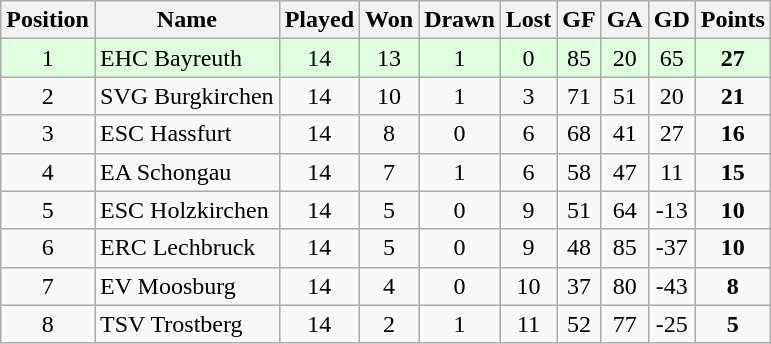<table class="wikitable">
<tr align="center">
<th>Position</th>
<th>Name</th>
<th>Played</th>
<th>Won</th>
<th>Drawn</th>
<th>Lost</th>
<th>GF</th>
<th>GA</th>
<th>GD</th>
<th>Points</th>
</tr>
<tr align="center" bgcolor="#dfffdf">
<td>1</td>
<td align="left">EHC Bayreuth</td>
<td>14</td>
<td>13</td>
<td>1</td>
<td>0</td>
<td>85</td>
<td>20</td>
<td>65</td>
<td><strong>27</strong></td>
</tr>
<tr align="center">
<td>2</td>
<td align="left">SVG Burgkirchen</td>
<td>14</td>
<td>10</td>
<td>1</td>
<td>3</td>
<td>71</td>
<td>51</td>
<td>20</td>
<td><strong>21</strong></td>
</tr>
<tr align="center">
<td>3</td>
<td align="left">ESC Hassfurt</td>
<td>14</td>
<td>8</td>
<td>0</td>
<td>6</td>
<td>68</td>
<td>41</td>
<td>27</td>
<td><strong>16</strong></td>
</tr>
<tr align="center">
<td>4</td>
<td align="left">EA Schongau</td>
<td>14</td>
<td>7</td>
<td>1</td>
<td>6</td>
<td>58</td>
<td>47</td>
<td>11</td>
<td><strong>15</strong></td>
</tr>
<tr align="center">
<td>5</td>
<td align="left">ESC Holzkirchen</td>
<td>14</td>
<td>5</td>
<td>0</td>
<td>9</td>
<td>51</td>
<td>64</td>
<td>-13</td>
<td><strong>10</strong></td>
</tr>
<tr align="center">
<td>6</td>
<td align="left">ERC Lechbruck</td>
<td>14</td>
<td>5</td>
<td>0</td>
<td>9</td>
<td>48</td>
<td>85</td>
<td>-37</td>
<td><strong>10</strong></td>
</tr>
<tr align="center">
<td>7</td>
<td align="left">EV Moosburg</td>
<td>14</td>
<td>4</td>
<td>0</td>
<td>10</td>
<td>37</td>
<td>80</td>
<td>-43</td>
<td><strong>8</strong></td>
</tr>
<tr align="center">
<td>8</td>
<td align="left">TSV Trostberg</td>
<td>14</td>
<td>2</td>
<td>1</td>
<td>11</td>
<td>52</td>
<td>77</td>
<td>-25</td>
<td><strong>5</strong></td>
</tr>
</table>
